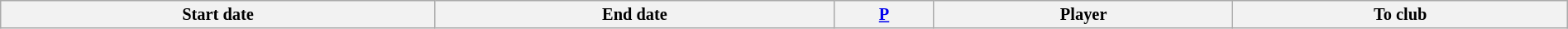<table class="wikitable sortable" style="width:100%; text-align:center; font-size:85%;">
<tr>
<th>Start date</th>
<th>End date</th>
<th><a href='#'>P</a></th>
<th>Player</th>
<th>To club</th>
</tr>
</table>
